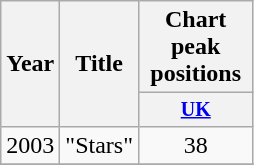<table class="wikitable">
<tr>
<th rowspan="2">Year</th>
<th rowspan="2">Title</th>
<th colspan="2">Chart peak positions</th>
</tr>
<tr style="font-size:smaller;">
<th width="70"><a href='#'>UK</a><br></th>
</tr>
<tr>
<td>2003</td>
<td>"Stars"</td>
<td align="center">38</td>
</tr>
<tr>
</tr>
</table>
